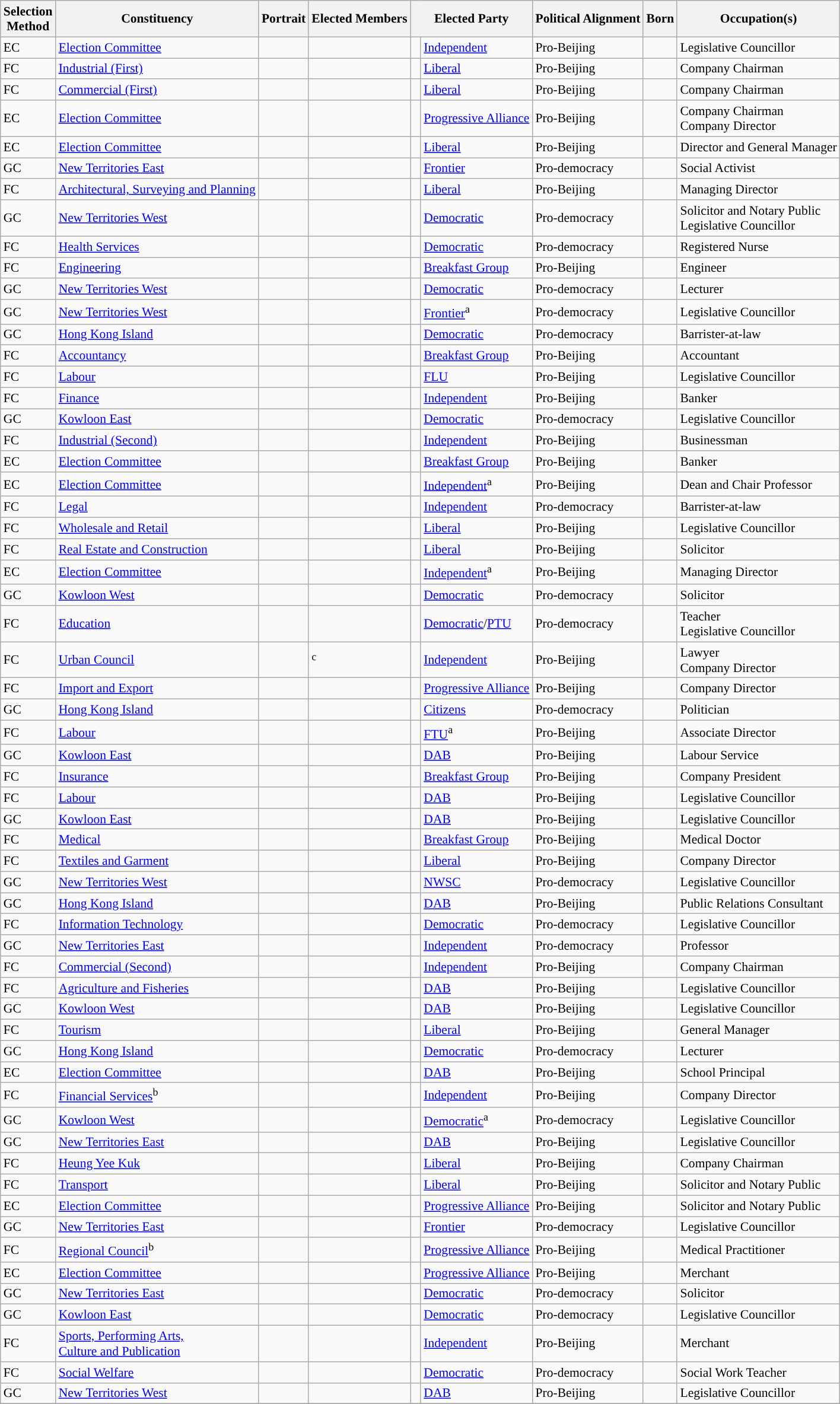<table class="wikitable sortable" style="font-size:90%;">
<tr>
<th>Selection<br>Method</th>
<th>Constituency</th>
<th>Portrait</th>
<th>Elected Members</th>
<th colspan=2>Elected Party</th>
<th>Political Alignment</th>
<th>Born</th>
<th>Occupation(s)</th>
</tr>
<tr>
<td>EC</td>
<td><a href='#'>Election Committee</a></td>
<td></td>
<td></td>
<td style="color:inherit;background:"></td>
<td><a href='#'>Independent</a></td>
<td>Pro-Beijing</td>
<td></td>
<td>Legislative Councillor</td>
</tr>
<tr>
<td>FC</td>
<td><a href='#'>Industrial (First)</a></td>
<td></td>
<td></td>
<td style="color:inherit;background:"></td>
<td><a href='#'>Liberal</a></td>
<td>Pro-Beijing</td>
<td></td>
<td>Company Chairman</td>
</tr>
<tr>
<td>FC</td>
<td><a href='#'>Commercial (First)</a></td>
<td></td>
<td></td>
<td style="color:inherit;background:"></td>
<td><a href='#'>Liberal</a></td>
<td>Pro-Beijing</td>
<td></td>
<td>Company Chairman</td>
</tr>
<tr>
<td>EC</td>
<td><a href='#'>Election Committee</a></td>
<td></td>
<td></td>
<td style="color:inherit;background:"></td>
<td><a href='#'>Progressive Alliance</a></td>
<td>Pro-Beijing</td>
<td></td>
<td>Company Chairman<br>Company Director</td>
</tr>
<tr>
<td>EC</td>
<td><a href='#'>Election Committee</a></td>
<td></td>
<td></td>
<td style="color:inherit;background:"></td>
<td><a href='#'>Liberal</a></td>
<td>Pro-Beijing</td>
<td></td>
<td>Director and General Manager</td>
</tr>
<tr>
<td>GC</td>
<td><a href='#'>New Territories East</a></td>
<td></td>
<td></td>
<td style="color:inherit;background:"></td>
<td><a href='#'>Frontier</a></td>
<td>Pro-democracy</td>
<td></td>
<td>Social Activist</td>
</tr>
<tr>
<td>FC</td>
<td><a href='#'>Architectural, Surveying and Planning</a></td>
<td></td>
<td></td>
<td style="color:inherit;background:"></td>
<td><a href='#'>Liberal</a></td>
<td>Pro-Beijing</td>
<td></td>
<td>Managing Director</td>
</tr>
<tr>
<td>GC</td>
<td><a href='#'>New Territories West</a></td>
<td></td>
<td></td>
<td style="color:inherit;background:"></td>
<td><a href='#'>Democratic</a></td>
<td>Pro-democracy</td>
<td></td>
<td>Solicitor and Notary Public<br>Legislative Councillor</td>
</tr>
<tr>
<td>FC</td>
<td><a href='#'>Health Services</a></td>
<td></td>
<td></td>
<td style="color:inherit;background:"></td>
<td><a href='#'>Democratic</a></td>
<td>Pro-democracy</td>
<td></td>
<td>Registered Nurse</td>
</tr>
<tr>
<td>FC</td>
<td><a href='#'>Engineering</a></td>
<td></td>
<td></td>
<td style="color:inherit;background:"></td>
<td><a href='#'>Breakfast Group</a></td>
<td>Pro-Beijing</td>
<td></td>
<td>Engineer</td>
</tr>
<tr>
<td>GC</td>
<td><a href='#'>New Territories West</a></td>
<td></td>
<td></td>
<td style="color:inherit;background:"></td>
<td><a href='#'>Democratic</a></td>
<td>Pro-democracy</td>
<td></td>
<td>Lecturer</td>
</tr>
<tr>
<td>GC</td>
<td><a href='#'>New Territories West</a></td>
<td></td>
<td></td>
<td style="color:inherit;background:"></td>
<td><a href='#'>Frontier</a><sup>a</sup></td>
<td>Pro-democracy</td>
<td></td>
<td>Legislative Councillor</td>
</tr>
<tr>
<td>GC</td>
<td><a href='#'>Hong Kong Island</a></td>
<td></td>
<td></td>
<td style="color:inherit;background:"></td>
<td><a href='#'>Democratic</a></td>
<td>Pro-democracy</td>
<td></td>
<td>Barrister-at-law</td>
</tr>
<tr>
<td>FC</td>
<td><a href='#'>Accountancy</a></td>
<td></td>
<td></td>
<td style="color:inherit;background:"></td>
<td><a href='#'>Breakfast Group</a></td>
<td>Pro-Beijing</td>
<td></td>
<td>Accountant</td>
</tr>
<tr>
<td>FC</td>
<td><a href='#'>Labour</a></td>
<td></td>
<td></td>
<td style="color:inherit;background:"></td>
<td><a href='#'>FLU</a></td>
<td>Pro-Beijing</td>
<td></td>
<td>Legislative Councillor</td>
</tr>
<tr>
<td>FC</td>
<td><a href='#'>Finance</a></td>
<td></td>
<td></td>
<td style="color:inherit;background:"></td>
<td><a href='#'>Independent</a></td>
<td>Pro-Beijing</td>
<td></td>
<td>Banker</td>
</tr>
<tr>
<td>GC</td>
<td><a href='#'>Kowloon East</a></td>
<td></td>
<td></td>
<td style="color:inherit;background:"></td>
<td><a href='#'>Democratic</a></td>
<td>Pro-democracy</td>
<td></td>
<td>Legislative Councillor</td>
</tr>
<tr>
<td>FC</td>
<td><a href='#'>Industrial (Second)</a></td>
<td></td>
<td></td>
<td style="color:inherit;background:"></td>
<td><a href='#'>Independent</a></td>
<td>Pro-Beijing</td>
<td></td>
<td>Businessman</td>
</tr>
<tr>
<td>EC</td>
<td><a href='#'>Election Committee</a></td>
<td></td>
<td></td>
<td style="color:inherit;background:"></td>
<td><a href='#'>Breakfast Group</a></td>
<td>Pro-Beijing</td>
<td></td>
<td>Banker</td>
</tr>
<tr>
<td>EC</td>
<td><a href='#'>Election Committee</a></td>
<td></td>
<td></td>
<td style="color:inherit;background:"></td>
<td><a href='#'>Independent</a><sup>a</sup></td>
<td>Pro-Beijing</td>
<td></td>
<td>Dean and Chair Professor</td>
</tr>
<tr>
<td>FC</td>
<td><a href='#'>Legal</a></td>
<td></td>
<td></td>
<td style="color:inherit;background:"></td>
<td><a href='#'>Independent</a></td>
<td>Pro-democracy</td>
<td></td>
<td>Barrister-at-law</td>
</tr>
<tr>
<td>FC</td>
<td><a href='#'>Wholesale and Retail</a></td>
<td></td>
<td></td>
<td style="color:inherit;background:"></td>
<td><a href='#'>Liberal</a></td>
<td>Pro-Beijing</td>
<td></td>
<td>Legislative Councillor</td>
</tr>
<tr>
<td>FC</td>
<td><a href='#'>Real Estate and Construction</a></td>
<td></td>
<td></td>
<td style="color:inherit;background:"></td>
<td><a href='#'>Liberal</a></td>
<td>Pro-Beijing</td>
<td></td>
<td>Solicitor</td>
</tr>
<tr>
<td>EC</td>
<td><a href='#'>Election Committee</a></td>
<td></td>
<td></td>
<td style="color:inherit;background:"></td>
<td><a href='#'>Independent</a><sup>a</sup></td>
<td>Pro-Beijing</td>
<td></td>
<td>Managing Director</td>
</tr>
<tr>
<td>GC</td>
<td><a href='#'>Kowloon West</a></td>
<td></td>
<td></td>
<td style="color:inherit;background:"></td>
<td><a href='#'>Democratic</a></td>
<td>Pro-democracy</td>
<td></td>
<td>Solicitor</td>
</tr>
<tr>
<td>FC</td>
<td><a href='#'>Education</a></td>
<td></td>
<td></td>
<td style="color:inherit;background:"></td>
<td><a href='#'>Democratic</a>/<a href='#'>PTU</a></td>
<td>Pro-democracy</td>
<td></td>
<td>Teacher<br>Legislative Councillor</td>
</tr>
<tr>
<td>FC</td>
<td><a href='#'>Urban Council</a></td>
<td></td>
<td><em></em><sup>c</sup></td>
<td style="color:inherit;background:"></td>
<td><a href='#'>Independent</a></td>
<td>Pro-Beijing</td>
<td></td>
<td>Lawyer<br>Company Director</td>
</tr>
<tr>
<td>FC</td>
<td><a href='#'>Import and Export</a></td>
<td></td>
<td></td>
<td style="color:inherit;background:"></td>
<td><a href='#'>Progressive Alliance</a></td>
<td>Pro-Beijing</td>
<td></td>
<td>Company Director</td>
</tr>
<tr>
<td>GC</td>
<td><a href='#'>Hong Kong Island</a></td>
<td></td>
<td></td>
<td style="color:inherit;background:"></td>
<td><a href='#'>Citizens</a></td>
<td>Pro-democracy</td>
<td></td>
<td>Politician</td>
</tr>
<tr>
<td>FC</td>
<td><a href='#'>Labour</a></td>
<td></td>
<td></td>
<td style="color:inherit;background:"></td>
<td><a href='#'>FTU</a><sup>a</sup></td>
<td>Pro-Beijing</td>
<td></td>
<td>Associate Director</td>
</tr>
<tr>
<td>GC</td>
<td><a href='#'>Kowloon East</a></td>
<td></td>
<td></td>
<td style="color:inherit;background:"></td>
<td><a href='#'>DAB</a></td>
<td>Pro-Beijing</td>
<td></td>
<td>Labour Service</td>
</tr>
<tr>
<td>FC</td>
<td><a href='#'>Insurance</a></td>
<td></td>
<td></td>
<td style="color:inherit;background:"></td>
<td><a href='#'>Breakfast Group</a></td>
<td>Pro-Beijing</td>
<td></td>
<td>Company President</td>
</tr>
<tr>
<td>FC</td>
<td><a href='#'>Labour</a></td>
<td></td>
<td></td>
<td style="color:inherit;background:"></td>
<td><a href='#'>DAB</a></td>
<td>Pro-Beijing</td>
<td></td>
<td>Legislative Councillor</td>
</tr>
<tr>
<td>GC</td>
<td><a href='#'>Kowloon East</a></td>
<td></td>
<td></td>
<td style="color:inherit;background:"></td>
<td><a href='#'>DAB</a></td>
<td>Pro-Beijing</td>
<td></td>
<td>Legislative Councillor</td>
</tr>
<tr>
<td>FC</td>
<td><a href='#'>Medical</a></td>
<td></td>
<td></td>
<td style="color:inherit;background:"></td>
<td><a href='#'>Breakfast Group</a></td>
<td>Pro-Beijing</td>
<td></td>
<td>Medical Doctor</td>
</tr>
<tr>
<td>FC</td>
<td><a href='#'>Textiles and Garment</a></td>
<td></td>
<td></td>
<td style="color:inherit;background:"></td>
<td><a href='#'>Liberal</a></td>
<td>Pro-Beijing</td>
<td></td>
<td>Company Director</td>
</tr>
<tr>
<td>GC</td>
<td><a href='#'>New Territories West</a></td>
<td></td>
<td></td>
<td style="color:inherit;background:"></td>
<td><a href='#'>NWSC</a></td>
<td>Pro-democracy</td>
<td></td>
<td>Legislative Councillor</td>
</tr>
<tr>
<td>GC</td>
<td><a href='#'>Hong Kong Island</a></td>
<td></td>
<td></td>
<td style="color:inherit;background:"></td>
<td><a href='#'>DAB</a></td>
<td>Pro-Beijing</td>
<td></td>
<td>Public Relations Consultant</td>
</tr>
<tr>
<td>FC</td>
<td><a href='#'>Information Technology</a></td>
<td></td>
<td></td>
<td style="color:inherit;background:"></td>
<td><a href='#'>Democratic</a></td>
<td>Pro-democracy</td>
<td></td>
<td>Legislative Councillor</td>
</tr>
<tr>
<td>GC</td>
<td><a href='#'>New Territories East</a></td>
<td></td>
<td></td>
<td style="color:inherit;background:"></td>
<td><a href='#'>Independent</a></td>
<td>Pro-democracy</td>
<td></td>
<td>Professor</td>
</tr>
<tr>
<td>FC</td>
<td><a href='#'>Commercial (Second)</a></td>
<td></td>
<td></td>
<td style="color:inherit;background:"></td>
<td><a href='#'>Independent</a></td>
<td>Pro-Beijing</td>
<td></td>
<td>Company Chairman</td>
</tr>
<tr>
<td>FC</td>
<td><a href='#'>Agriculture and Fisheries</a></td>
<td></td>
<td></td>
<td style="color:inherit;background:"></td>
<td><a href='#'>DAB</a></td>
<td>Pro-Beijing</td>
<td></td>
<td>Legislative Councillor</td>
</tr>
<tr>
<td>GC</td>
<td><a href='#'>Kowloon West</a></td>
<td></td>
<td></td>
<td width=5px></td>
<td><a href='#'>DAB</a></td>
<td>Pro-Beijing</td>
<td></td>
<td>Legislative Councillor</td>
</tr>
<tr>
<td>FC</td>
<td><a href='#'>Tourism</a></td>
<td></td>
<td></td>
<td style="color:inherit;background:"></td>
<td><a href='#'>Liberal</a></td>
<td>Pro-Beijing</td>
<td></td>
<td>General Manager</td>
</tr>
<tr>
<td>GC</td>
<td><a href='#'>Hong Kong Island</a></td>
<td></td>
<td></td>
<td style="color:inherit;background:"></td>
<td><a href='#'>Democratic</a></td>
<td>Pro-democracy</td>
<td></td>
<td>Lecturer</td>
</tr>
<tr>
<td>EC</td>
<td><a href='#'>Election Committee</a></td>
<td></td>
<td></td>
<td style="color:inherit;background:"></td>
<td><a href='#'>DAB</a></td>
<td>Pro-Beijing</td>
<td></td>
<td>School Principal</td>
</tr>
<tr>
<td>FC</td>
<td><a href='#'>Financial Services</a><sup>b</sup></td>
<td></td>
<td><em></em></td>
<td style="color:inherit;background:"></td>
<td><a href='#'>Independent</a></td>
<td>Pro-Beijing</td>
<td></td>
<td>Company Director</td>
</tr>
<tr>
<td>GC</td>
<td><a href='#'>Kowloon West</a></td>
<td></td>
<td></td>
<td style="color:inherit;background:"></td>
<td><a href='#'>Democratic</a><sup>a</sup></td>
<td>Pro-democracy</td>
<td></td>
<td>Legislative Councillor</td>
</tr>
<tr>
<td>GC</td>
<td><a href='#'>New Territories East</a></td>
<td></td>
<td></td>
<td style="color:inherit;background:"></td>
<td><a href='#'>DAB</a></td>
<td>Pro-Beijing</td>
<td></td>
<td>Legislative Councillor</td>
</tr>
<tr>
<td>FC</td>
<td><a href='#'>Heung Yee Kuk</a></td>
<td></td>
<td></td>
<td style="color:inherit;background:"></td>
<td><a href='#'>Liberal</a></td>
<td>Pro-Beijing</td>
<td></td>
<td>Company Chairman</td>
</tr>
<tr>
<td>FC</td>
<td><a href='#'>Transport</a></td>
<td></td>
<td></td>
<td style="color:inherit;background:"></td>
<td><a href='#'>Liberal</a></td>
<td>Pro-Beijing</td>
<td></td>
<td>Solicitor and Notary Public</td>
</tr>
<tr>
<td>EC</td>
<td><a href='#'>Election Committee</a></td>
<td></td>
<td></td>
<td style="color:inherit;background:"></td>
<td><a href='#'>Progressive Alliance</a></td>
<td>Pro-Beijing</td>
<td></td>
<td>Solicitor and Notary Public</td>
</tr>
<tr>
<td>GC</td>
<td><a href='#'>New Territories East</a></td>
<td></td>
<td></td>
<td style="color:inherit;background:"></td>
<td><a href='#'>Frontier</a></td>
<td>Pro-democracy</td>
<td></td>
<td>Legislative Councillor</td>
</tr>
<tr>
<td>FC</td>
<td><a href='#'>Regional Council</a><sup>b</sup></td>
<td></td>
<td><em></em></td>
<td style="color:inherit;background:"></td>
<td><a href='#'>Progressive Alliance</a></td>
<td>Pro-Beijing</td>
<td></td>
<td>Medical Practitioner</td>
</tr>
<tr>
<td>EC</td>
<td><a href='#'>Election Committee</a></td>
<td></td>
<td></td>
<td style="color:inherit;background:"></td>
<td><a href='#'>Progressive Alliance</a></td>
<td>Pro-Beijing</td>
<td></td>
<td>Merchant</td>
</tr>
<tr>
<td>GC</td>
<td><a href='#'>New Territories East</a></td>
<td></td>
<td></td>
<td style="color:inherit;background:"></td>
<td><a href='#'>Democratic</a></td>
<td>Pro-democracy</td>
<td></td>
<td>Solicitor</td>
</tr>
<tr>
<td>GC</td>
<td><a href='#'>Kowloon East</a></td>
<td></td>
<td></td>
<td style="color:inherit;background:"></td>
<td><a href='#'>Democratic</a></td>
<td>Pro-democracy</td>
<td></td>
<td>Legislative Councillor</td>
</tr>
<tr>
<td>FC</td>
<td><a href='#'>Sports, Performing Arts,<br>Culture and Publication</a></td>
<td></td>
<td></td>
<td style="color:inherit;background:"></td>
<td><a href='#'>Independent</a></td>
<td>Pro-Beijing</td>
<td></td>
<td>Merchant</td>
</tr>
<tr>
<td>FC</td>
<td><a href='#'>Social Welfare</a></td>
<td></td>
<td></td>
<td style="color:inherit;background:"></td>
<td><a href='#'>Democratic</a></td>
<td>Pro-democracy</td>
<td></td>
<td>Social Work Teacher</td>
</tr>
<tr>
<td>GC</td>
<td><a href='#'>New Territories West</a></td>
<td></td>
<td></td>
<td style="color:inherit;background:"></td>
<td><a href='#'>DAB</a></td>
<td>Pro-Beijing</td>
<td></td>
<td>Legislative Councillor</td>
</tr>
<tr>
</tr>
</table>
